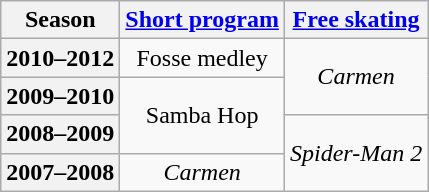<table class="wikitable" style="text-align:center">
<tr>
<th>Season</th>
<th><a href='#'>Short program</a></th>
<th><a href='#'>Free skating</a></th>
</tr>
<tr>
<th>2010–2012 <br> </th>
<td>Fosse medley</td>
<td rowspan=2><em>Carmen</em> <br></td>
</tr>
<tr>
<th>2009–2010 <br> </th>
<td rowspan=2>Samba Hop <br></td>
</tr>
<tr>
<th>2008–2009 <br> </th>
<td rowspan=2><em>Spider-Man 2</em> <br></td>
</tr>
<tr>
<th>2007–2008 <br> </th>
<td><em>Carmen</em> <br></td>
</tr>
</table>
